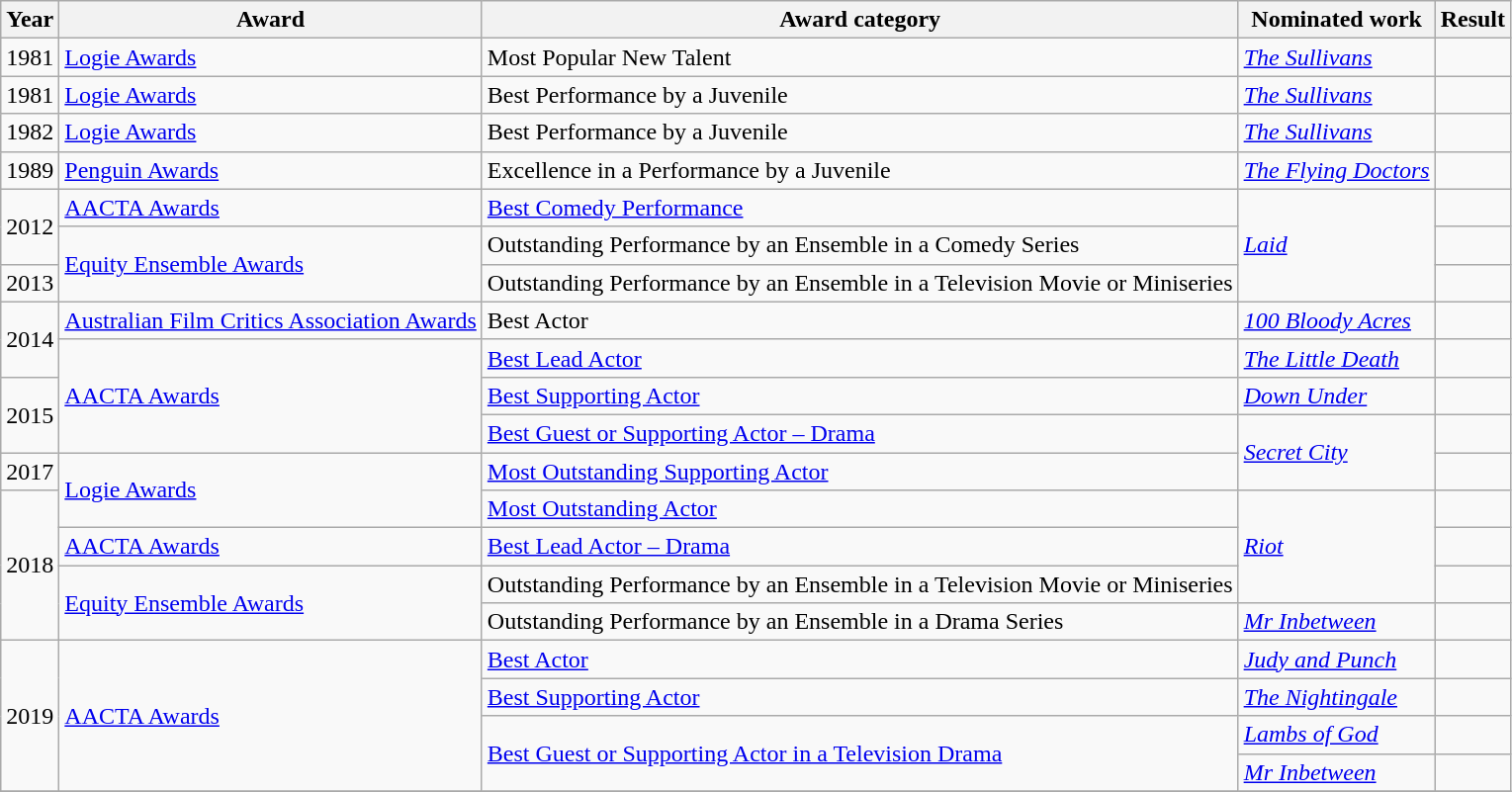<table class="wikitable">
<tr>
<th>Year</th>
<th>Award</th>
<th>Award category</th>
<th>Nominated work</th>
<th>Result</th>
</tr>
<tr>
<td>1981</td>
<td><a href='#'>Logie Awards</a></td>
<td>Most Popular New Talent</td>
<td><em><a href='#'>The Sullivans</a></em></td>
<td></td>
</tr>
<tr>
<td>1981</td>
<td><a href='#'>Logie Awards</a></td>
<td>Best Performance by a Juvenile</td>
<td><em><a href='#'>The Sullivans</a></em></td>
<td></td>
</tr>
<tr>
<td>1982</td>
<td><a href='#'>Logie Awards</a></td>
<td>Best Performance by a Juvenile</td>
<td><em><a href='#'>The Sullivans</a></em></td>
<td></td>
</tr>
<tr>
<td>1989</td>
<td><a href='#'>Penguin Awards</a></td>
<td>Excellence in a Performance by a Juvenile</td>
<td><em><a href='#'>The Flying Doctors</a></em></td>
<td></td>
</tr>
<tr>
<td rowspan=2>2012</td>
<td><a href='#'>AACTA Awards</a></td>
<td><a href='#'>Best Comedy Performance</a></td>
<td rowspan=3><em><a href='#'>Laid</a></em></td>
<td></td>
</tr>
<tr>
<td rowspan=2><a href='#'>Equity Ensemble Awards</a></td>
<td>Outstanding Performance by an Ensemble in a Comedy Series</td>
<td></td>
</tr>
<tr>
<td>2013</td>
<td>Outstanding Performance by an Ensemble in a Television Movie or Miniseries</td>
<td></td>
</tr>
<tr>
<td rowspan=2>2014</td>
<td><a href='#'>Australian Film Critics Association Awards</a></td>
<td>Best Actor</td>
<td><em><a href='#'>100 Bloody Acres</a></em></td>
<td></td>
</tr>
<tr>
<td rowspan=3><a href='#'>AACTA Awards</a></td>
<td><a href='#'>Best Lead Actor</a></td>
<td><em><a href='#'>The Little Death</a></em></td>
<td></td>
</tr>
<tr>
<td rowspan=2>2015</td>
<td><a href='#'>Best Supporting Actor</a></td>
<td><em><a href='#'>Down Under</a></em></td>
<td></td>
</tr>
<tr>
<td><a href='#'>Best Guest or Supporting Actor – Drama</a></td>
<td rowspan=2><em><a href='#'>Secret City</a></em></td>
<td></td>
</tr>
<tr>
<td>2017</td>
<td rowspan=2><a href='#'>Logie Awards</a></td>
<td><a href='#'>Most Outstanding Supporting Actor</a></td>
<td></td>
</tr>
<tr>
<td rowspan=4>2018</td>
<td><a href='#'>Most Outstanding Actor</a></td>
<td rowspan=3><em><a href='#'>Riot</a></em></td>
<td></td>
</tr>
<tr>
<td><a href='#'>AACTA Awards</a></td>
<td><a href='#'>Best Lead Actor – Drama</a></td>
<td></td>
</tr>
<tr>
<td rowspan=2><a href='#'>Equity Ensemble Awards</a></td>
<td>Outstanding Performance by an Ensemble in a Television Movie or Miniseries</td>
<td></td>
</tr>
<tr>
<td>Outstanding Performance by an Ensemble in a Drama Series</td>
<td><em><a href='#'>Mr Inbetween</a></em></td>
<td></td>
</tr>
<tr>
<td rowspan=4>2019</td>
<td rowspan=4><a href='#'>AACTA Awards</a></td>
<td><a href='#'>Best Actor</a></td>
<td><em><a href='#'>Judy and Punch</a></em></td>
<td></td>
</tr>
<tr>
<td><a href='#'>Best Supporting Actor</a></td>
<td><em><a href='#'>The Nightingale</a></em></td>
<td></td>
</tr>
<tr>
<td rowspan=2><a href='#'>Best Guest or Supporting Actor in a Television Drama</a></td>
<td><em><a href='#'>Lambs of God</a></em></td>
<td></td>
</tr>
<tr>
<td><em><a href='#'>Mr Inbetween</a></em></td>
<td></td>
</tr>
<tr>
</tr>
</table>
